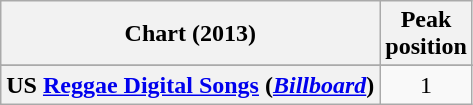<table class="wikitable sortable plainrowheaders" style="text-align:center;">
<tr>
<th scope="col">Chart (2013)</th>
<th scope="col">Peak<br>position</th>
</tr>
<tr>
</tr>
<tr>
</tr>
<tr>
<th scope="row">US <a href='#'>Reggae Digital Songs</a> (<em><a href='#'>Billboard</a></em>)</th>
<td>1</td>
</tr>
</table>
